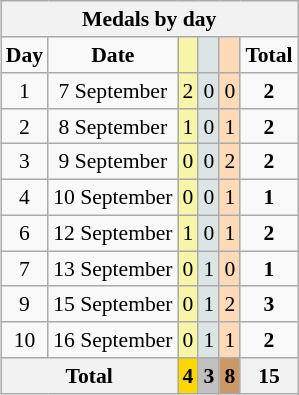<table class="wikitable" style="font-size:90%; float:right">
<tr align=center>
<th colspan=7><strong>Medals by day</strong></th>
</tr>
<tr align=center>
<td><strong>Day</strong></td>
<td><strong>Date</strong></td>
<td style="background:#f7f6a8;"></td>
<td style="background:#dce5e5;"></td>
<td style="background:#ffdab9;"></td>
<td><strong>Total</strong></td>
</tr>
<tr align=center>
<td>1</td>
<td>7 September</td>
<td style="background:#f7f6a8;">2</td>
<td style="background:#dce5e5;">0</td>
<td style="background:#ffdab9;">0</td>
<td><strong>2</strong></td>
</tr>
<tr align=center>
<td>2</td>
<td>8 September</td>
<td style="background:#f7f6a8;">1</td>
<td style="background:#dce5e5;">0</td>
<td style="background:#ffdab9;">1</td>
<td><strong>2</strong></td>
</tr>
<tr align=center>
<td>3</td>
<td>9 September</td>
<td style="background:#f7f6a8;">0</td>
<td style="background:#dce5e5;">0</td>
<td style="background:#ffdab9;">2</td>
<td><strong>2</strong></td>
</tr>
<tr align=center>
<td>4</td>
<td>10 September</td>
<td style="background:#f7f6a8;">0</td>
<td style="background:#dce5e5;">0</td>
<td style="background:#ffdab9;">1</td>
<td><strong>1</strong></td>
</tr>
<tr align=center>
<td>6</td>
<td>12 September</td>
<td style="background:#f7f6a8;">1</td>
<td style="background:#dce5e5;">0</td>
<td style="background:#ffdab9;">1</td>
<td><strong>2</strong></td>
</tr>
<tr align=center>
<td>7</td>
<td>13 September</td>
<td style="background:#f7f6a8;">0</td>
<td style="background:#dce5e5;">1</td>
<td style="background:#ffdab9;">0</td>
<td><strong>1</strong></td>
</tr>
<tr align=center>
<td>9</td>
<td>15 September</td>
<td style="background:#f7f6a8;">0</td>
<td style="background:#dce5e5;">1</td>
<td style="background:#ffdab9;">2</td>
<td><strong>3</strong></td>
</tr>
<tr align=center>
<td>10</td>
<td>16 September</td>
<td style="background:#f7f6a8;">0</td>
<td style="background:#dce5e5;">1</td>
<td style="background:#ffdab9;">1</td>
<td><strong>2</strong></td>
</tr>
<tr style="text-align:center">
<th colspan=2>Total</th>
<th style="background:gold">4</th>
<th style="background:silver">3</th>
<th style="background:#c96">8</th>
<th>15</th>
</tr>
</table>
